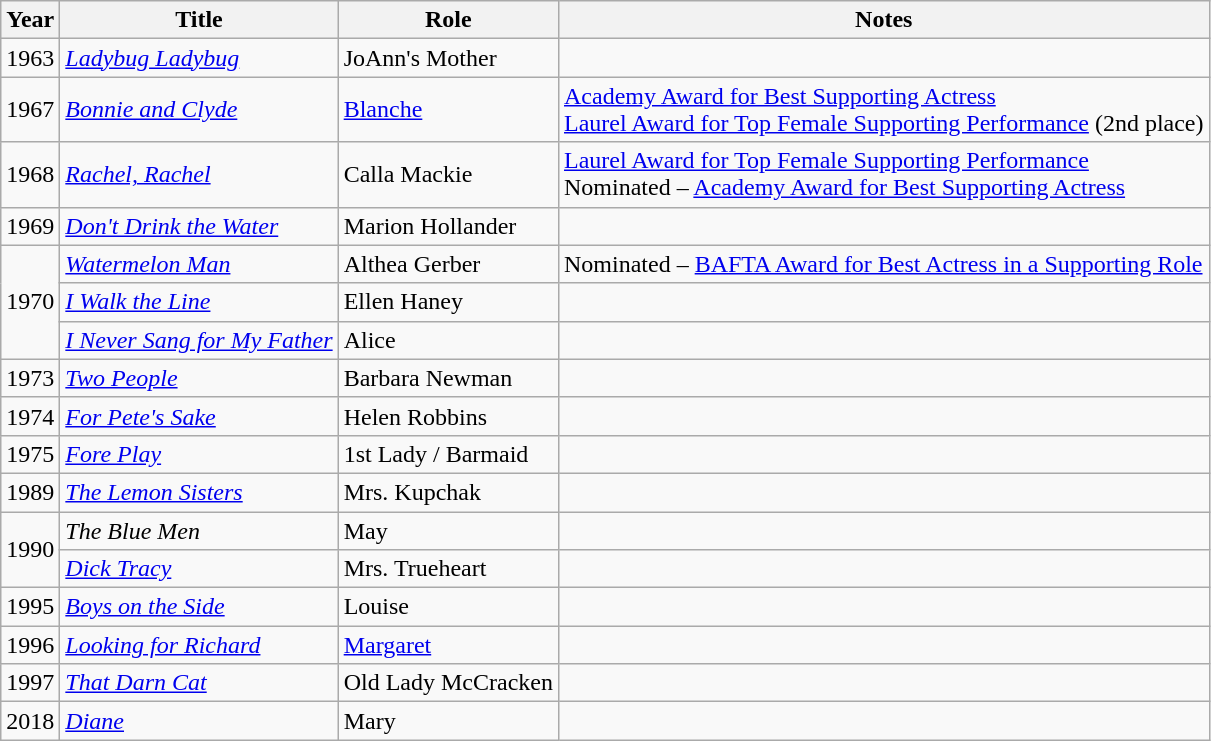<table class="wikitable sortable">
<tr>
<th>Year</th>
<th>Title</th>
<th class="unsortable">Role</th>
<th class="unsortable">Notes</th>
</tr>
<tr>
<td>1963</td>
<td><em><a href='#'>Ladybug Ladybug</a></em></td>
<td>JoAnn's Mother</td>
<td></td>
</tr>
<tr>
<td>1967</td>
<td><em><a href='#'>Bonnie and Clyde</a></em></td>
<td><a href='#'>Blanche</a></td>
<td><a href='#'>Academy Award for Best Supporting Actress</a><br><a href='#'>Laurel Award for Top Female Supporting Performance</a> (2nd place)</td>
</tr>
<tr>
<td>1968</td>
<td><em><a href='#'>Rachel, Rachel</a></em></td>
<td>Calla Mackie</td>
<td><a href='#'>Laurel Award for Top Female Supporting Performance</a><br>Nominated – <a href='#'>Academy Award for Best Supporting Actress</a></td>
</tr>
<tr>
<td>1969</td>
<td><em><a href='#'>Don't Drink the Water</a></em></td>
<td>Marion Hollander</td>
<td></td>
</tr>
<tr>
<td rowspan=3>1970</td>
<td><em><a href='#'>Watermelon Man</a></em></td>
<td>Althea Gerber</td>
<td>Nominated – <a href='#'>BAFTA Award for Best Actress in a Supporting Role</a></td>
</tr>
<tr>
<td><em><a href='#'>I Walk the Line</a></em></td>
<td>Ellen Haney</td>
<td></td>
</tr>
<tr>
<td><em><a href='#'>I Never Sang for My Father</a></em></td>
<td>Alice</td>
<td></td>
</tr>
<tr>
<td>1973</td>
<td><em><a href='#'>Two People</a></em></td>
<td>Barbara Newman</td>
<td></td>
</tr>
<tr>
<td>1974</td>
<td><em><a href='#'>For Pete's Sake</a></em></td>
<td>Helen Robbins</td>
<td></td>
</tr>
<tr>
<td>1975</td>
<td><em><a href='#'>Fore Play</a></em></td>
<td>1st Lady / Barmaid</td>
<td></td>
</tr>
<tr>
<td>1989</td>
<td><em><a href='#'>The Lemon Sisters</a></em></td>
<td>Mrs. Kupchak</td>
<td></td>
</tr>
<tr>
<td rowspan=2>1990</td>
<td><em>The Blue Men</em></td>
<td>May</td>
<td></td>
</tr>
<tr>
<td><em><a href='#'>Dick Tracy</a></em></td>
<td>Mrs. Trueheart</td>
<td></td>
</tr>
<tr>
<td>1995</td>
<td><em><a href='#'>Boys on the Side</a></em></td>
<td>Louise</td>
<td></td>
</tr>
<tr>
<td>1996</td>
<td><em><a href='#'>Looking for Richard</a></em></td>
<td><a href='#'>Margaret</a></td>
<td></td>
</tr>
<tr>
<td>1997</td>
<td><em><a href='#'>That Darn Cat</a></em></td>
<td>Old Lady McCracken</td>
<td></td>
</tr>
<tr 1998. The Love Letter>
<td>2018</td>
<td><em><a href='#'>Diane</a></em></td>
<td>Mary</td>
<td></td>
</tr>
</table>
